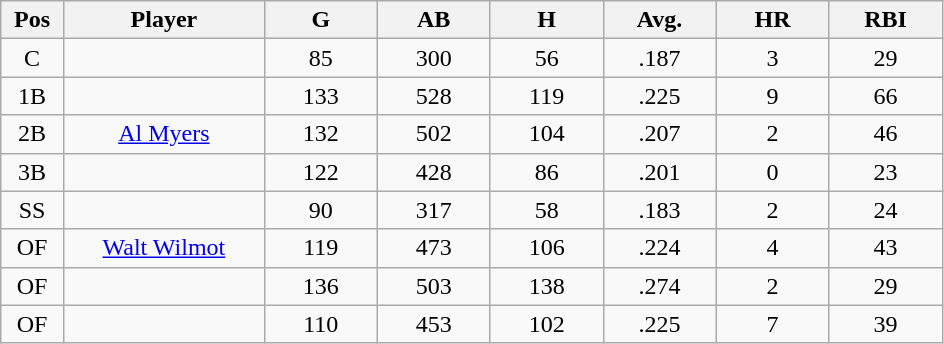<table class="wikitable sortable">
<tr>
<th bgcolor="#DDDDFF" width="5%">Pos</th>
<th bgcolor="#DDDDFF" width="16%">Player</th>
<th bgcolor="#DDDDFF" width="9%">G</th>
<th bgcolor="#DDDDFF" width="9%">AB</th>
<th bgcolor="#DDDDFF" width="9%">H</th>
<th bgcolor="#DDDDFF" width="9%">Avg.</th>
<th bgcolor="#DDDDFF" width="9%">HR</th>
<th bgcolor="#DDDDFF" width="9%">RBI</th>
</tr>
<tr align="center">
<td>C</td>
<td></td>
<td>85</td>
<td>300</td>
<td>56</td>
<td>.187</td>
<td>3</td>
<td>29</td>
</tr>
<tr align="center">
<td>1B</td>
<td></td>
<td>133</td>
<td>528</td>
<td>119</td>
<td>.225</td>
<td>9</td>
<td>66</td>
</tr>
<tr align="center">
<td>2B</td>
<td><a href='#'>Al Myers</a></td>
<td>132</td>
<td>502</td>
<td>104</td>
<td>.207</td>
<td>2</td>
<td>46</td>
</tr>
<tr align=center>
<td>3B</td>
<td></td>
<td>122</td>
<td>428</td>
<td>86</td>
<td>.201</td>
<td>0</td>
<td>23</td>
</tr>
<tr align="center">
<td>SS</td>
<td></td>
<td>90</td>
<td>317</td>
<td>58</td>
<td>.183</td>
<td>2</td>
<td>24</td>
</tr>
<tr align="center">
<td>OF</td>
<td><a href='#'>Walt Wilmot</a></td>
<td>119</td>
<td>473</td>
<td>106</td>
<td>.224</td>
<td>4</td>
<td>43</td>
</tr>
<tr align=center>
<td>OF</td>
<td></td>
<td>136</td>
<td>503</td>
<td>138</td>
<td>.274</td>
<td>2</td>
<td>29</td>
</tr>
<tr align="center">
<td>OF</td>
<td></td>
<td>110</td>
<td>453</td>
<td>102</td>
<td>.225</td>
<td>7</td>
<td>39</td>
</tr>
</table>
